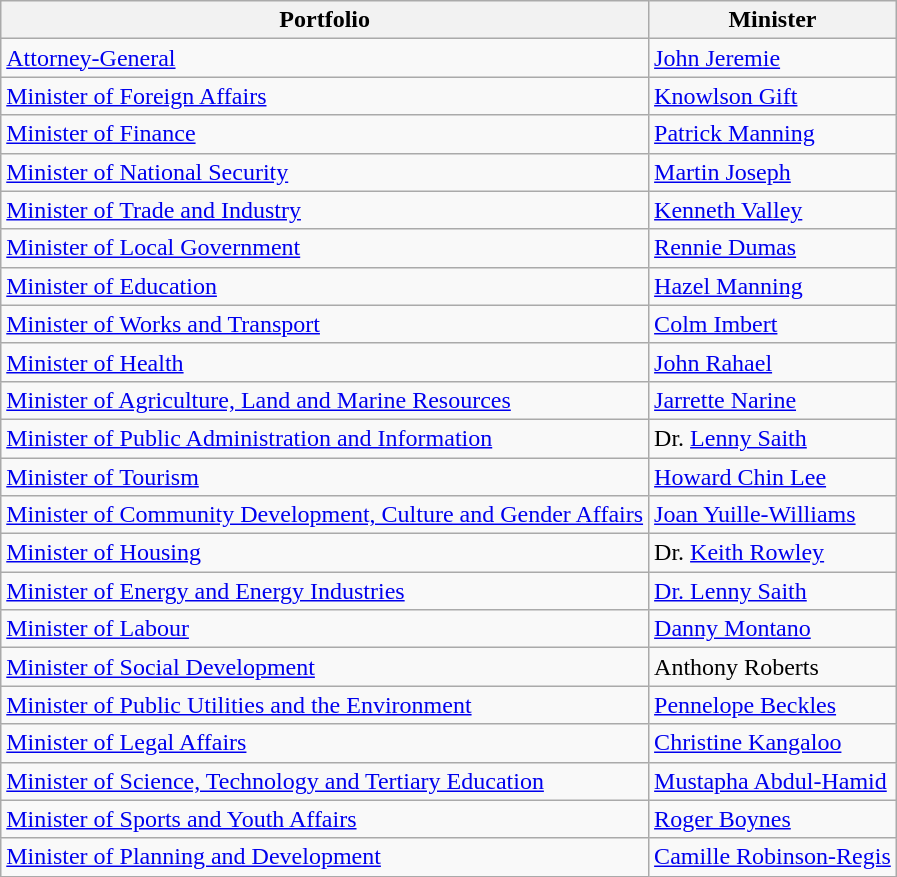<table class="wikitable">
<tr>
<th>Portfolio</th>
<th colspan=2>Minister</th>
</tr>
<tr>
<td><a href='#'>Attorney-General</a></td>
<td><a href='#'>John Jeremie</a></td>
</tr>
<tr>
<td><a href='#'>Minister of Foreign Affairs</a></td>
<td><a href='#'>Knowlson Gift</a></td>
</tr>
<tr>
<td><a href='#'>Minister of Finance</a></td>
<td><a href='#'>Patrick Manning</a></td>
</tr>
<tr>
<td><a href='#'>Minister of National Security</a></td>
<td><a href='#'>Martin Joseph</a></td>
</tr>
<tr>
<td><a href='#'>Minister of Trade and Industry</a></td>
<td><a href='#'>Kenneth Valley</a></td>
</tr>
<tr>
<td><a href='#'>Minister of Local Government</a></td>
<td><a href='#'>Rennie Dumas</a></td>
</tr>
<tr>
<td><a href='#'>Minister of Education</a></td>
<td><a href='#'>Hazel Manning</a></td>
</tr>
<tr>
<td><a href='#'>Minister of Works and Transport</a></td>
<td><a href='#'>Colm Imbert</a></td>
</tr>
<tr>
<td><a href='#'>Minister of Health</a></td>
<td><a href='#'>John Rahael</a></td>
</tr>
<tr>
<td><a href='#'>Minister of Agriculture, Land and Marine Resources</a></td>
<td><a href='#'>Jarrette Narine</a></td>
</tr>
<tr>
<td><a href='#'>Minister of Public Administration and Information</a></td>
<td>Dr. <a href='#'>Lenny Saith</a></td>
</tr>
<tr>
<td><a href='#'>Minister of Tourism</a></td>
<td><a href='#'>Howard Chin Lee</a></td>
</tr>
<tr>
<td><a href='#'>Minister of Community Development, Culture and Gender Affairs</a></td>
<td><a href='#'>Joan Yuille-Williams</a></td>
</tr>
<tr>
<td><a href='#'>Minister of Housing</a></td>
<td>Dr. <a href='#'>Keith Rowley</a></td>
</tr>
<tr>
<td><a href='#'>Minister of Energy and Energy Industries</a></td>
<td><a href='#'>Dr. Lenny Saith</a></td>
</tr>
<tr>
<td><a href='#'>Minister of Labour</a></td>
<td><a href='#'>Danny Montano</a></td>
</tr>
<tr>
<td><a href='#'>Minister of Social Development</a></td>
<td>Anthony Roberts</td>
</tr>
<tr>
<td><a href='#'>Minister of Public Utilities and the Environment</a></td>
<td><a href='#'>Pennelope Beckles</a></td>
</tr>
<tr>
<td><a href='#'>Minister of Legal Affairs</a></td>
<td><a href='#'>Christine Kangaloo</a></td>
</tr>
<tr>
<td><a href='#'>Minister of Science, Technology and Tertiary Education</a></td>
<td><a href='#'>Mustapha Abdul-Hamid</a></td>
</tr>
<tr>
<td><a href='#'>Minister of Sports and Youth Affairs</a></td>
<td><a href='#'>Roger Boynes</a></td>
</tr>
<tr>
<td><a href='#'>Minister of Planning and Development</a></td>
<td><a href='#'>Camille Robinson-Regis</a></td>
</tr>
</table>
